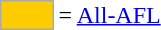<table>
<tr>
<td style="background-color:#FFCC00; border:1px solid #aaaaaa; width:2em;"></td>
<td>= <a href='#'>All-AFL</a></td>
</tr>
</table>
